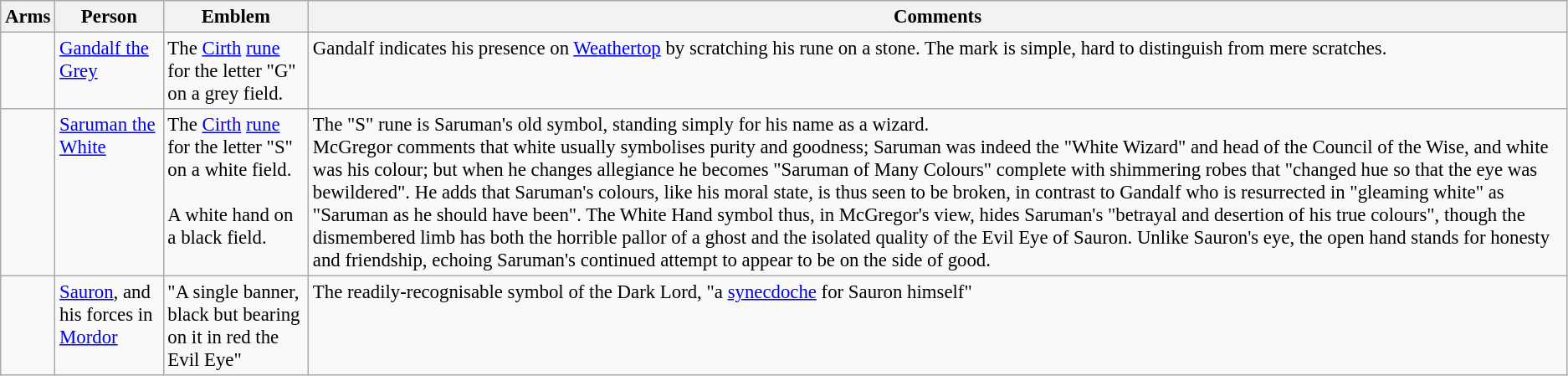<table class=wikitable style=font-size:95%>
<tr style="vertical-align:top; text-align:center;">
<th>Arms</th>
<th>Person</th>
<th>Emblem</th>
<th>Comments</th>
</tr>
<tr valign=top>
<td align=center></td>
<td><a href='#'>Gandalf the Grey</a></td>
<td>The <a href='#'>Cirth</a> <a href='#'>rune</a> for the letter "G" on a grey field.</td>
<td>Gandalf indicates his presence on <a href='#'>Weathertop</a> by scratching his rune on a stone. The mark is simple, hard to distinguish from mere scratches.</td>
</tr>
<tr valign=top>
<td align=center><br><br></td>
<td><a href='#'>Saruman the White</a></td>
<td>The <a href='#'>Cirth</a> <a href='#'>rune</a> for the letter "S" on a white field.<br><br>A white hand on a black field.</td>
<td>The "S" rune is Saruman's old symbol, standing simply for his name as a wizard. <br>McGregor comments that white usually symbolises purity and goodness; Saruman was indeed the "White Wizard" and head of the Council of the Wise, and white was his colour; but when he changes allegiance he becomes "Saruman of Many Colours" complete with shimmering robes that "changed hue so that the eye was bewildered". He adds that Saruman's colours, like his moral state, is thus seen to be broken, in contrast to Gandalf who is resurrected in "gleaming white" as "Saruman as he should have been". The White Hand symbol thus, in McGregor's view, hides Saruman's "betrayal and desertion of his true colours", though the dismembered limb has both the horrible pallor of a ghost and the isolated quality of the Evil Eye of Sauron. Unlike Sauron's eye, the open hand stands for honesty and friendship, echoing Saruman's continued attempt to appear to be on the side of good.</td>
</tr>
<tr valign=top>
<td align=center></td>
<td><a href='#'>Sauron</a>, and his forces in <a href='#'>Mordor</a></td>
<td>"A single banner, black but bearing on it in red the Evil Eye"</td>
<td>The readily-recognisable symbol of the Dark Lord, "a <a href='#'>synecdoche</a> for Sauron himself"</td>
</tr>
</table>
